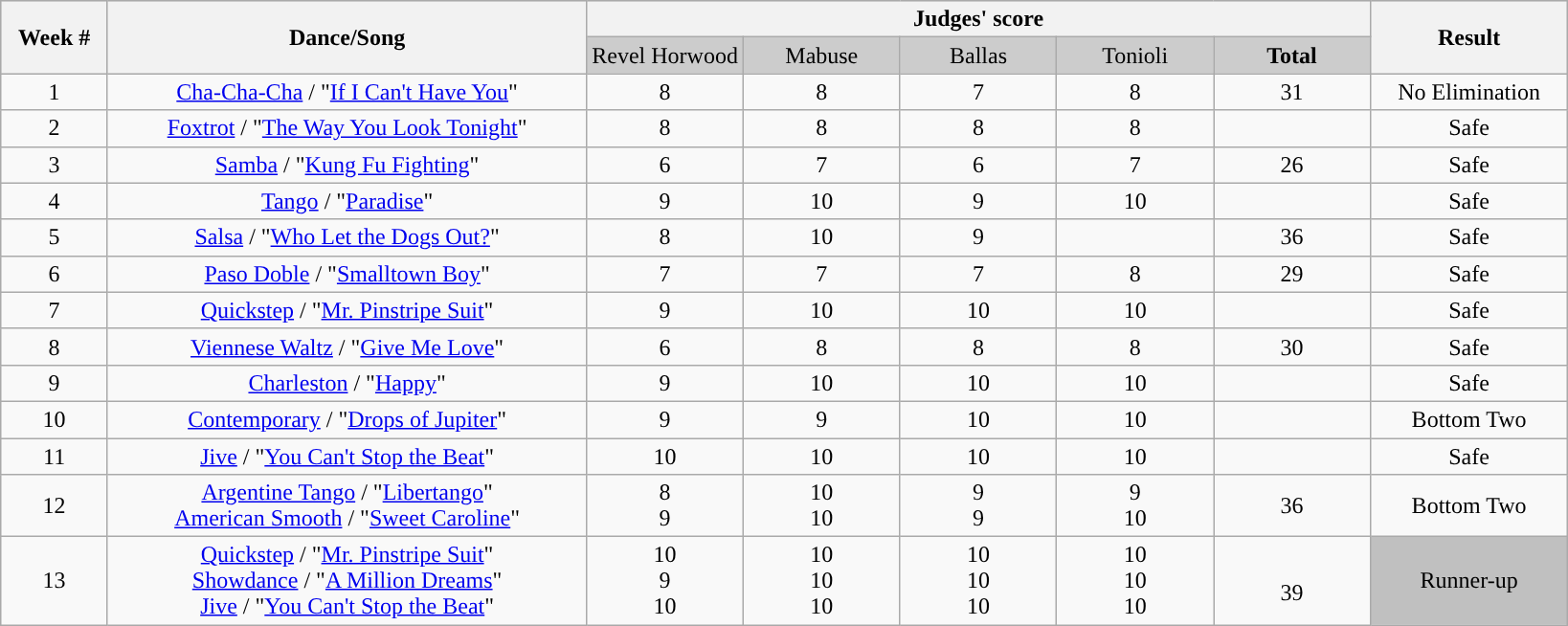<table class="wikitable collapsible collapsed">
<tr style="text-align:center; background:#ccc;">
<th rowspan="2">Week #</th>
<th rowspan="2">Dance/Song</th>
<th colspan="5">Judges' score</th>
<th rowspan="2">Result</th>
</tr>
<tr style="text-align:center; background:#ccc;">
<td style="width:10%; ">Revel Horwood</td>
<td style="width:10%; ">Mabuse</td>
<td style="width:10%; ">Ballas</td>
<td style="width:10%; ">Tonioli</td>
<td style="width:10%; "><strong>Total</strong></td>
</tr>
<tr style="text-align:center;">
<td>1</td>
<td><a href='#'>Cha-Cha-Cha</a> / "<a href='#'>If I Can't Have You</a>"</td>
<td>8</td>
<td>8</td>
<td>7</td>
<td>8</td>
<td>31</td>
<td>No Elimination</td>
</tr>
<tr style="text-align:center;">
<td>2</td>
<td><a href='#'>Foxtrot</a> / "<a href='#'>The Way You Look Tonight</a>"</td>
<td>8</td>
<td>8</td>
<td>8</td>
<td>8</td>
<td></td>
<td>Safe</td>
</tr>
<tr style="text-align:center;">
<td>3</td>
<td><a href='#'>Samba</a> / "<a href='#'>Kung Fu Fighting</a>"</td>
<td>6</td>
<td>7</td>
<td>6</td>
<td>7</td>
<td>26</td>
<td>Safe</td>
</tr>
<tr style="text-align:center;">
<td>4</td>
<td><a href='#'>Tango</a> / "<a href='#'>Paradise</a>"</td>
<td>9</td>
<td>10</td>
<td>9</td>
<td>10</td>
<td></td>
<td>Safe</td>
</tr>
<tr style="text-align:center;">
<td>5</td>
<td><a href='#'>Salsa</a> / "<a href='#'>Who Let the Dogs Out?</a>"</td>
<td>8</td>
<td>10</td>
<td>9</td>
<td></td>
<td>36</td>
<td>Safe</td>
</tr>
<tr style="text-align:center;">
<td>6</td>
<td><a href='#'>Paso Doble</a> / "<a href='#'>Smalltown Boy</a>"</td>
<td>7</td>
<td>7</td>
<td>7</td>
<td>8</td>
<td>29</td>
<td>Safe</td>
</tr>
<tr style="text-align:center;">
<td>7</td>
<td><a href='#'>Quickstep</a> / "<a href='#'>Mr. Pinstripe Suit</a>"</td>
<td>9</td>
<td>10</td>
<td>10</td>
<td>10</td>
<td></td>
<td>Safe</td>
</tr>
<tr style="text-align:center;">
<td>8</td>
<td><a href='#'>Viennese Waltz</a> / "<a href='#'>Give Me Love</a>"</td>
<td>6</td>
<td>8</td>
<td>8</td>
<td>8</td>
<td>30</td>
<td>Safe</td>
</tr>
<tr style="text-align:center;">
<td>9</td>
<td><a href='#'>Charleston</a> / "<a href='#'>Happy</a>"</td>
<td>9</td>
<td>10</td>
<td>10</td>
<td>10</td>
<td></td>
<td>Safe</td>
</tr>
<tr style="text-align:center;">
<td>10</td>
<td><a href='#'>Contemporary</a> / "<a href='#'>Drops of Jupiter</a>"</td>
<td>9</td>
<td>9</td>
<td>10</td>
<td>10</td>
<td></td>
<td>Bottom Two</td>
</tr>
<tr style="text-align:center;">
<td>11</td>
<td><a href='#'>Jive</a> / "<a href='#'>You Can't Stop the Beat</a>"</td>
<td>10</td>
<td>10</td>
<td>10</td>
<td>10</td>
<td></td>
<td>Safe</td>
</tr>
<tr style="text-align:center;">
<td>12</td>
<td><a href='#'>Argentine Tango</a> / "<a href='#'>Libertango</a>"<br><a href='#'>American Smooth</a> / "<a href='#'>Sweet Caroline</a>"</td>
<td>8<br>9</td>
<td>10<br>10</td>
<td>9<br>9</td>
<td>9<br>10</td>
<td>36<br></td>
<td>Bottom Two</td>
</tr>
<tr style="text-align:center;">
<td>13</td>
<td><a href='#'>Quickstep</a> / "<a href='#'>Mr. Pinstripe Suit</a>"<br><a href='#'>Showdance</a> / "<a href='#'>A Million Dreams</a>"<br><a href='#'>Jive</a> / "<a href='#'>You Can't Stop the Beat</a>"</td>
<td>10<br>9<br>10</td>
<td>10<br>10<br>10</td>
<td>10<br>10<br>10</td>
<td>10<br>10<br>10</td>
<td><br>39<br></td>
<td bgcolor=silver>Runner-up</td>
</tr>
</table>
